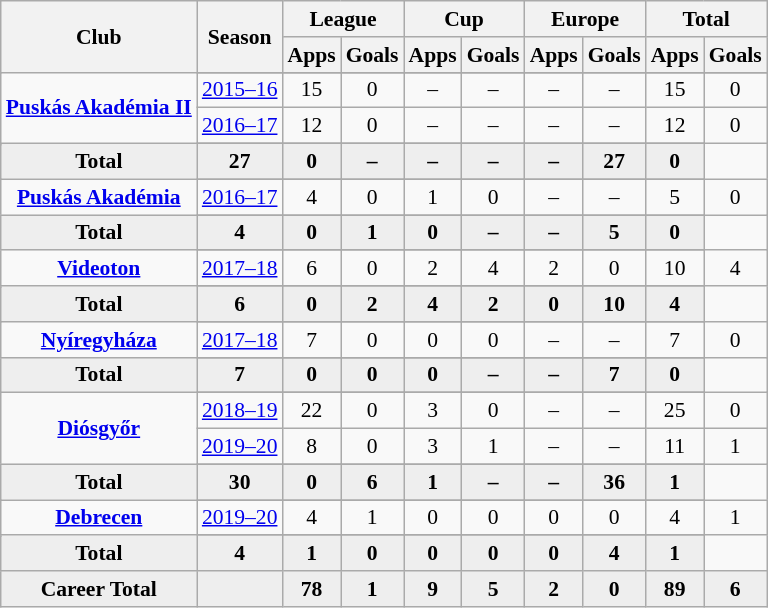<table class="wikitable" style="font-size:90%; text-align: center;">
<tr>
<th rowspan="2">Club</th>
<th rowspan="2">Season</th>
<th colspan="2">League</th>
<th colspan="2">Cup</th>
<th colspan="2">Europe</th>
<th colspan="2">Total</th>
</tr>
<tr>
<th>Apps</th>
<th>Goals</th>
<th>Apps</th>
<th>Goals</th>
<th>Apps</th>
<th>Goals</th>
<th>Apps</th>
<th>Goals</th>
</tr>
<tr ||-||-||-|->
<td rowspan="4" valign="center"><strong><a href='#'>Puskás Akadémia II</a></strong></td>
</tr>
<tr>
<td><a href='#'>2015–16</a></td>
<td>15</td>
<td>0</td>
<td>–</td>
<td>–</td>
<td>–</td>
<td>–</td>
<td>15</td>
<td>0</td>
</tr>
<tr>
<td><a href='#'>2016–17</a></td>
<td>12</td>
<td>0</td>
<td>–</td>
<td>–</td>
<td>–</td>
<td>–</td>
<td>12</td>
<td>0</td>
</tr>
<tr>
</tr>
<tr style="font-weight:bold; background-color:#eeeeee;">
<td>Total</td>
<td>27</td>
<td>0</td>
<td>–</td>
<td>–</td>
<td>–</td>
<td>–</td>
<td>27</td>
<td>0</td>
</tr>
<tr>
<td rowspan="3" valign="center"><strong><a href='#'>Puskás Akadémia</a></strong></td>
</tr>
<tr>
<td><a href='#'>2016–17</a></td>
<td>4</td>
<td>0</td>
<td>1</td>
<td>0</td>
<td>–</td>
<td>–</td>
<td>5</td>
<td>0</td>
</tr>
<tr>
</tr>
<tr style="font-weight:bold; background-color:#eeeeee;">
<td>Total</td>
<td>4</td>
<td>0</td>
<td>1</td>
<td>0</td>
<td>–</td>
<td>–</td>
<td>5</td>
<td>0</td>
</tr>
<tr>
<td rowspan="3" valign="center"><strong><a href='#'>Videoton</a></strong></td>
</tr>
<tr>
<td><a href='#'>2017–18</a></td>
<td>6</td>
<td>0</td>
<td>2</td>
<td>4</td>
<td>2</td>
<td>0</td>
<td>10</td>
<td>4</td>
</tr>
<tr>
</tr>
<tr style="font-weight:bold; background-color:#eeeeee;">
<td>Total</td>
<td>6</td>
<td>0</td>
<td>2</td>
<td>4</td>
<td>2</td>
<td>0</td>
<td>10</td>
<td>4</td>
</tr>
<tr>
<td rowspan="3" valign="center"><strong><a href='#'>Nyíregyháza</a></strong></td>
</tr>
<tr>
<td><a href='#'>2017–18</a></td>
<td>7</td>
<td>0</td>
<td>0</td>
<td>0</td>
<td>–</td>
<td>–</td>
<td>7</td>
<td>0</td>
</tr>
<tr>
</tr>
<tr style="font-weight:bold; background-color:#eeeeee;">
<td>Total</td>
<td>7</td>
<td>0</td>
<td>0</td>
<td>0</td>
<td>–</td>
<td>–</td>
<td>7</td>
<td>0</td>
</tr>
<tr>
<td rowspan="4" valign="center"><strong><a href='#'>Diósgyőr</a></strong></td>
</tr>
<tr>
<td><a href='#'>2018–19</a></td>
<td>22</td>
<td>0</td>
<td>3</td>
<td>0</td>
<td>–</td>
<td>–</td>
<td>25</td>
<td>0</td>
</tr>
<tr>
<td><a href='#'>2019–20</a></td>
<td>8</td>
<td>0</td>
<td>3</td>
<td>1</td>
<td>–</td>
<td>–</td>
<td>11</td>
<td>1</td>
</tr>
<tr>
</tr>
<tr style="font-weight:bold; background-color:#eeeeee;">
<td>Total</td>
<td>30</td>
<td>0</td>
<td>6</td>
<td>1</td>
<td>–</td>
<td>–</td>
<td>36</td>
<td>1</td>
</tr>
<tr>
<td rowspan="3" valign="center"><strong><a href='#'>Debrecen</a></strong></td>
</tr>
<tr>
<td><a href='#'>2019–20</a></td>
<td>4</td>
<td>1</td>
<td>0</td>
<td>0</td>
<td>0</td>
<td>0</td>
<td>4</td>
<td>1</td>
</tr>
<tr>
</tr>
<tr style="font-weight:bold; background-color:#eeeeee;">
<td>Total</td>
<td>4</td>
<td>1</td>
<td>0</td>
<td>0</td>
<td>0</td>
<td>0</td>
<td>4</td>
<td>1</td>
</tr>
<tr style="font-weight:bold; background-color:#eeeeee;">
<td rowspan="2" valign="top"><strong>Career Total</strong></td>
<td></td>
<td><strong>78</strong></td>
<td><strong>1</strong></td>
<td><strong>9</strong></td>
<td><strong>5</strong></td>
<td><strong>2</strong></td>
<td><strong>0</strong></td>
<td><strong>89</strong></td>
<td><strong>6</strong></td>
</tr>
</table>
